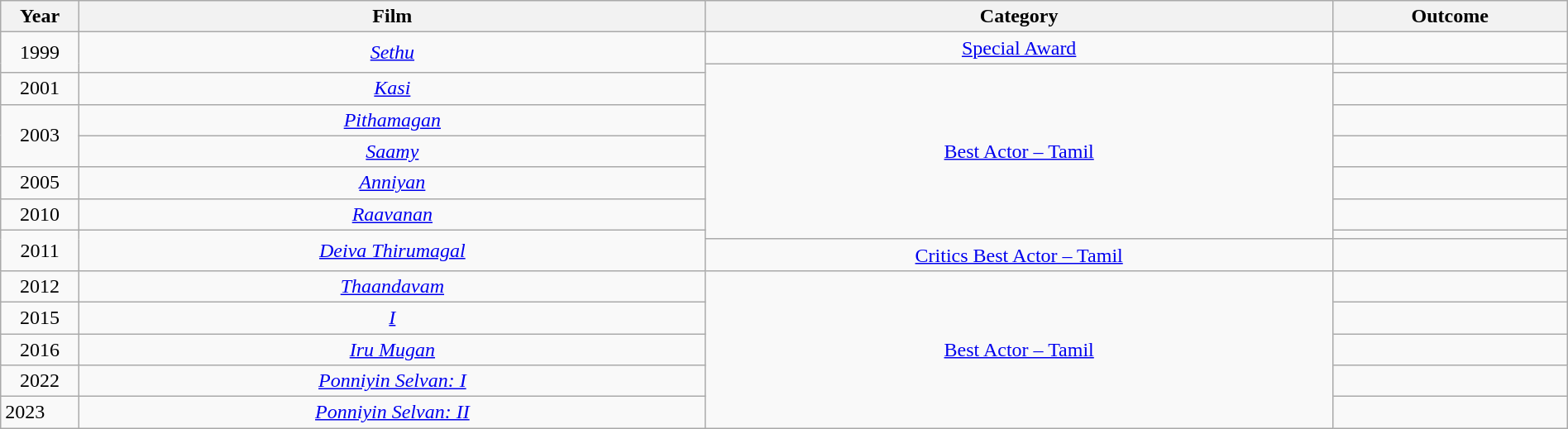<table class="wikitable" style="width:100%;">
<tr>
<th width=5%>Year</th>
<th style="width:40%;">Film</th>
<th style="width:40%;">Category</th>
<th style="width:15%;">Outcome</th>
</tr>
<tr>
<td rowspan="2" style="text-align:center;">1999</td>
<td rowspan="2" style="text-align:center;"><em><a href='#'>Sethu</a></em></td>
<td style="text-align:center;"><a href='#'>Special Award</a></td>
<td></td>
</tr>
<tr>
<td style="text-align:center;" rowspan="7"><a href='#'>Best Actor – Tamil</a></td>
<td></td>
</tr>
<tr>
<td style="text-align:center;">2001</td>
<td style="text-align:center;"><em><a href='#'>Kasi</a></em></td>
<td></td>
</tr>
<tr>
<td rowspan="2" style="text-align:center;">2003</td>
<td style="text-align:center;"><em><a href='#'>Pithamagan</a></em></td>
<td></td>
</tr>
<tr>
<td style="text-align:center;"><em><a href='#'>Saamy</a></em></td>
<td></td>
</tr>
<tr>
<td style="text-align:center;">2005</td>
<td style="text-align:center;"><em><a href='#'>Anniyan</a></em></td>
<td></td>
</tr>
<tr>
<td style="text-align:center;">2010</td>
<td style="text-align:center;"><em><a href='#'>Raavanan</a></em></td>
<td></td>
</tr>
<tr>
<td rowspan=2 style="text-align:center;">2011</td>
<td rowspan=2 style="text-align:center;"><em><a href='#'>Deiva Thirumagal</a></em></td>
<td></td>
</tr>
<tr>
<td style="text-align:center;"><a href='#'>Critics Best Actor – Tamil</a></td>
<td></td>
</tr>
<tr>
<td style="text-align:center;">2012</td>
<td style="text-align:center;"><em><a href='#'>Thaandavam</a></em></td>
<td rowspan="5" style="text-align:center;"><a href='#'>Best Actor – Tamil</a></td>
<td></td>
</tr>
<tr>
<td style="text-align:center;">2015</td>
<td style="text-align:center;"><em><a href='#'>I</a></em></td>
<td></td>
</tr>
<tr>
<td style="text-align:center;">2016</td>
<td style="text-align:center;"><em><a href='#'>Iru Mugan</a></em></td>
<td></td>
</tr>
<tr>
<td style="text-align:center;">2022</td>
<td style="text-align:center;"><em><a href='#'>Ponniyin Selvan: I</a></em></td>
<td></td>
</tr>
<tr>
<td>2023</td>
<td style="text-align:center;"><em><a href='#'>Ponniyin Selvan: II</a></em></td>
<td></td>
</tr>
</table>
